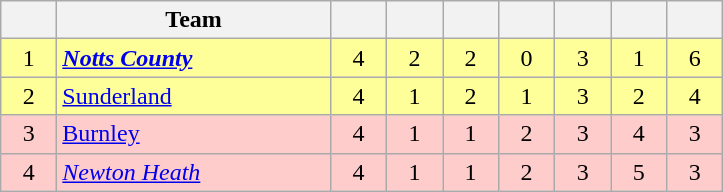<table class="wikitable" style="text-align: center;">
<tr>
<th width=30></th>
<th width=175>Team</th>
<th width=30></th>
<th width=30></th>
<th width=30></th>
<th width=30></th>
<th width=30></th>
<th width=30></th>
<th width=30></th>
</tr>
<tr style="background:#FFFF99;">
<td>1</td>
<td align=left><strong><em><a href='#'>Notts County</a></em></strong></td>
<td>4</td>
<td>2</td>
<td>2</td>
<td>0</td>
<td>3</td>
<td>1</td>
<td>6</td>
</tr>
<tr style="background:#FFFF99;">
<td>2</td>
<td align=left><a href='#'>Sunderland</a></td>
<td>4</td>
<td>1</td>
<td>2</td>
<td>1</td>
<td>3</td>
<td>2</td>
<td>4</td>
</tr>
<tr style="background:#ffcccc;">
<td>3</td>
<td align=left><a href='#'>Burnley</a></td>
<td>4</td>
<td>1</td>
<td>1</td>
<td>2</td>
<td>3</td>
<td>4</td>
<td>3</td>
</tr>
<tr style="background:#ffcccc;">
<td>4</td>
<td align=left><em><a href='#'>Newton Heath</a></em></td>
<td>4</td>
<td>1</td>
<td>1</td>
<td>2</td>
<td>3</td>
<td>5</td>
<td>3</td>
</tr>
</table>
